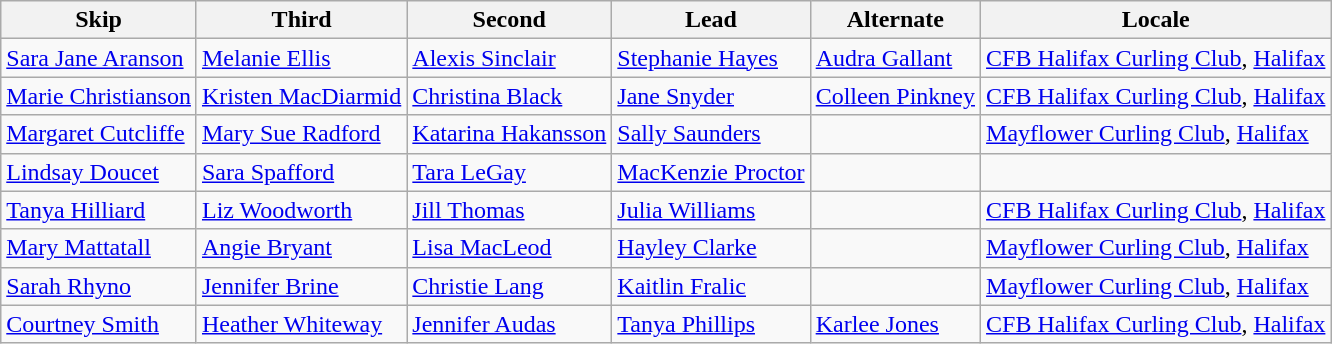<table class="wikitable">
<tr>
<th>Skip</th>
<th>Third</th>
<th>Second</th>
<th>Lead</th>
<th>Alternate</th>
<th>Locale</th>
</tr>
<tr>
<td><a href='#'>Sara Jane Aranson</a></td>
<td><a href='#'>Melanie Ellis</a></td>
<td><a href='#'>Alexis Sinclair</a></td>
<td><a href='#'>Stephanie Hayes</a></td>
<td><a href='#'>Audra Gallant</a></td>
<td><a href='#'>CFB Halifax Curling Club</a>, <a href='#'>Halifax</a></td>
</tr>
<tr>
<td><a href='#'>Marie Christianson</a></td>
<td><a href='#'>Kristen MacDiarmid</a></td>
<td><a href='#'>Christina Black</a></td>
<td><a href='#'>Jane Snyder</a></td>
<td><a href='#'>Colleen Pinkney</a></td>
<td><a href='#'>CFB Halifax Curling Club</a>, <a href='#'>Halifax</a></td>
</tr>
<tr>
<td><a href='#'>Margaret Cutcliffe</a></td>
<td><a href='#'>Mary Sue Radford</a></td>
<td><a href='#'>Katarina Hakansson</a></td>
<td><a href='#'>Sally Saunders</a></td>
<td></td>
<td><a href='#'>Mayflower Curling Club</a>, <a href='#'>Halifax</a></td>
</tr>
<tr>
<td><a href='#'>Lindsay Doucet</a></td>
<td><a href='#'>Sara Spafford</a></td>
<td><a href='#'>Tara LeGay</a></td>
<td><a href='#'>MacKenzie Proctor</a></td>
<td></td>
<td></td>
</tr>
<tr>
<td><a href='#'>Tanya Hilliard</a></td>
<td><a href='#'>Liz Woodworth</a></td>
<td><a href='#'>Jill Thomas</a></td>
<td><a href='#'>Julia Williams</a></td>
<td></td>
<td><a href='#'>CFB Halifax Curling Club</a>, <a href='#'>Halifax</a></td>
</tr>
<tr>
<td><a href='#'>Mary Mattatall</a></td>
<td><a href='#'>Angie Bryant</a></td>
<td><a href='#'>Lisa MacLeod</a></td>
<td><a href='#'>Hayley Clarke</a></td>
<td></td>
<td><a href='#'>Mayflower Curling Club</a>, <a href='#'>Halifax</a></td>
</tr>
<tr>
<td><a href='#'>Sarah Rhyno</a></td>
<td><a href='#'>Jennifer Brine</a></td>
<td><a href='#'>Christie Lang</a></td>
<td><a href='#'>Kaitlin Fralic</a></td>
<td></td>
<td><a href='#'>Mayflower Curling Club</a>, <a href='#'>Halifax</a></td>
</tr>
<tr>
<td><a href='#'>Courtney Smith</a></td>
<td><a href='#'>Heather Whiteway</a></td>
<td><a href='#'>Jennifer Audas</a></td>
<td><a href='#'>Tanya Phillips</a></td>
<td><a href='#'>Karlee Jones</a></td>
<td><a href='#'>CFB Halifax Curling Club</a>, <a href='#'>Halifax</a></td>
</tr>
</table>
